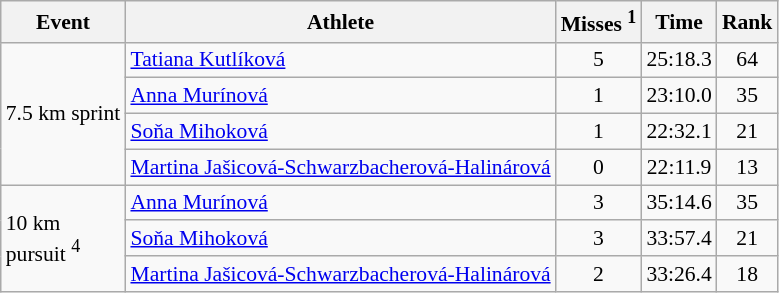<table class="wikitable" style="font-size:90%">
<tr>
<th>Event</th>
<th>Athlete</th>
<th>Misses <sup>1</sup></th>
<th>Time</th>
<th>Rank</th>
</tr>
<tr>
<td rowspan="4">7.5 km sprint</td>
<td><a href='#'>Tatiana Kutlíková</a></td>
<td align="center">5</td>
<td align="center">25:18.3</td>
<td align="center">64</td>
</tr>
<tr>
<td><a href='#'>Anna Murínová</a></td>
<td align="center">1</td>
<td align="center">23:10.0</td>
<td align="center">35</td>
</tr>
<tr>
<td><a href='#'>Soňa Mihoková</a></td>
<td align="center">1</td>
<td align="center">22:32.1</td>
<td align="center">21</td>
</tr>
<tr>
<td><a href='#'>Martina Jašicová-Schwarzbacherová-Halinárová</a></td>
<td align="center">0</td>
<td align="center">22:11.9</td>
<td align="center">13</td>
</tr>
<tr>
<td rowspan="3">10 km <br> pursuit <sup>4</sup></td>
<td><a href='#'>Anna Murínová</a></td>
<td align="center">3</td>
<td align="center">35:14.6</td>
<td align="center">35</td>
</tr>
<tr>
<td><a href='#'>Soňa Mihoková</a></td>
<td align="center">3</td>
<td align="center">33:57.4</td>
<td align="center">21</td>
</tr>
<tr>
<td><a href='#'>Martina Jašicová-Schwarzbacherová-Halinárová</a></td>
<td align="center">2</td>
<td align="center">33:26.4</td>
<td align="center">18</td>
</tr>
</table>
